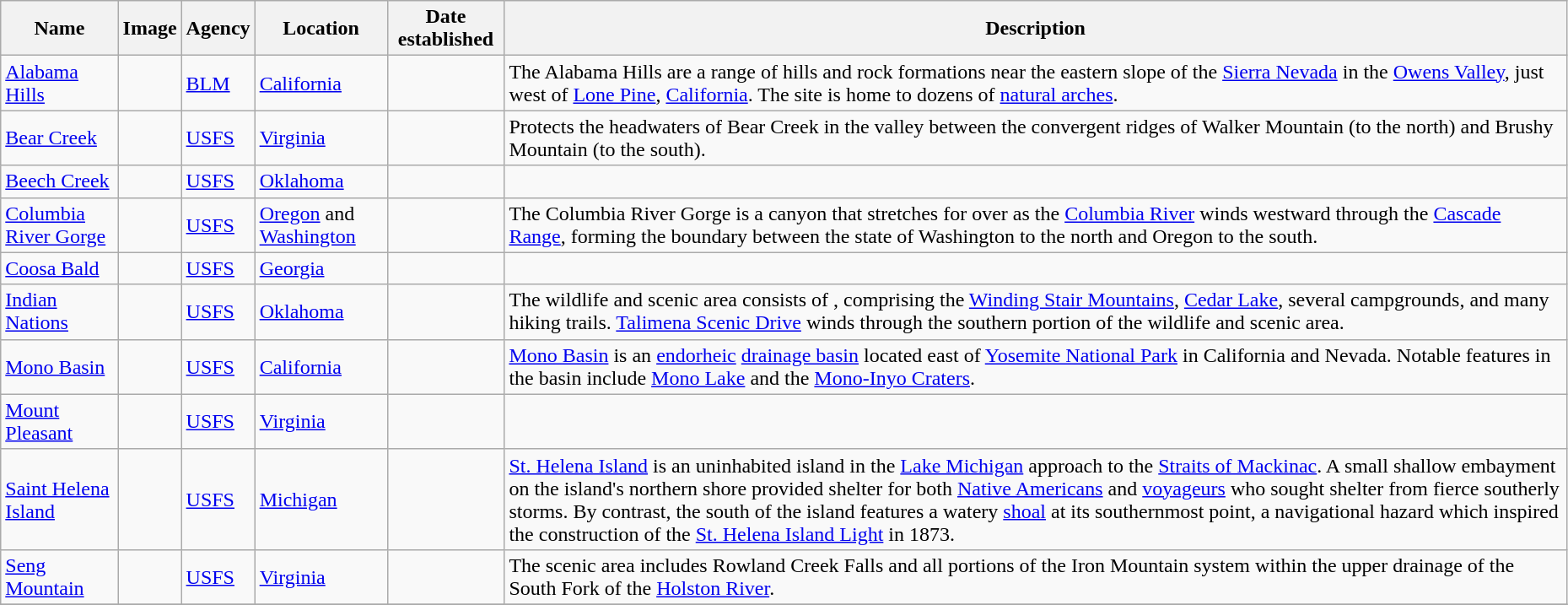<table class="wikitable sortable" style="width:98%">
<tr>
<th scope="col">Name</th>
<th scope="col" class="unsortable">Image</th>
<th scope="col">Agency</th>
<th scope="col">Location</th>
<th scope="col">Date established</th>
<th scope="col" class="unsortable">Description</th>
</tr>
<tr>
<td><a href='#'>Alabama Hills</a></td>
<td></td>
<td><a href='#'>BLM</a></td>
<td><a href='#'>California</a><br><small></small></td>
<td></td>
<td>The Alabama Hills are a range of hills and rock formations near the eastern slope of the <a href='#'>Sierra Nevada</a> in the <a href='#'>Owens Valley</a>, just west of <a href='#'>Lone Pine</a>, <a href='#'>California</a>. The site is home to dozens of <a href='#'>natural arches</a>.</td>
</tr>
<tr>
<td><a href='#'>Bear Creek</a></td>
<td></td>
<td><a href='#'>USFS</a></td>
<td><a href='#'>Virginia</a><br><small></small></td>
<td></td>
<td>Protects the headwaters of Bear Creek in the valley between the convergent ridges of Walker Mountain (to the north) and Brushy Mountain (to the south).</td>
</tr>
<tr>
<td><a href='#'>Beech Creek</a></td>
<td></td>
<td><a href='#'>USFS</a></td>
<td><a href='#'>Oklahoma</a><br><small></small></td>
<td></td>
<td></td>
</tr>
<tr>
<td><a href='#'>Columbia River Gorge</a></td>
<td></td>
<td><a href='#'>USFS</a></td>
<td><a href='#'>Oregon</a> and <a href='#'>Washington</a><br><small></small></td>
<td></td>
<td>The Columbia River Gorge is a canyon that stretches for over  as the <a href='#'>Columbia River</a> winds westward through the <a href='#'>Cascade Range</a>, forming the boundary between the state of Washington to the north and Oregon to the south.</td>
</tr>
<tr>
<td><a href='#'>Coosa Bald</a></td>
<td></td>
<td><a href='#'>USFS</a></td>
<td><a href='#'>Georgia</a><br><small></small></td>
<td></td>
<td></td>
</tr>
<tr>
<td><a href='#'>Indian Nations</a></td>
<td></td>
<td><a href='#'>USFS</a></td>
<td><a href='#'>Oklahoma</a><br><small></small></td>
<td></td>
<td>The wildlife and scenic area consists of , comprising the <a href='#'>Winding Stair Mountains</a>, <a href='#'>Cedar Lake</a>, several campgrounds, and many hiking trails. <a href='#'>Talimena Scenic Drive</a> winds through the southern portion of the wildlife and scenic area.</td>
</tr>
<tr>
<td><a href='#'>Mono Basin</a></td>
<td></td>
<td><a href='#'>USFS</a></td>
<td><a href='#'>California</a><br><small></small></td>
<td></td>
<td><a href='#'>Mono Basin</a> is an <a href='#'>endorheic</a> <a href='#'>drainage basin</a> located east of <a href='#'>Yosemite National Park</a> in California and Nevada. Notable features in the basin include <a href='#'>Mono Lake</a> and the <a href='#'>Mono-Inyo Craters</a>.</td>
</tr>
<tr>
<td><a href='#'>Mount Pleasant</a></td>
<td></td>
<td><a href='#'>USFS</a></td>
<td><a href='#'>Virginia</a><br><small></small></td>
<td></td>
<td></td>
</tr>
<tr>
<td><a href='#'>Saint Helena Island</a></td>
<td></td>
<td><a href='#'>USFS</a></td>
<td><a href='#'>Michigan</a><br><small></small></td>
<td></td>
<td><a href='#'>St. Helena Island</a> is an uninhabited  island in the <a href='#'>Lake Michigan</a> approach to the <a href='#'>Straits of Mackinac</a>. A small shallow embayment on the island's northern shore provided shelter for both <a href='#'>Native Americans</a> and <a href='#'>voyageurs</a> who sought shelter from fierce southerly storms. By contrast, the south of the island features a watery <a href='#'>shoal</a> at its southernmost point, a navigational hazard which inspired the construction of the <a href='#'>St. Helena Island Light</a> in 1873.</td>
</tr>
<tr>
<td><a href='#'>Seng Mountain</a></td>
<td></td>
<td><a href='#'>USFS</a></td>
<td><a href='#'>Virginia</a><br><small></small></td>
<td></td>
<td>The scenic area includes Rowland Creek Falls and all portions of the Iron Mountain system within the upper drainage of the South Fork of the <a href='#'>Holston River</a>.</td>
</tr>
<tr>
</tr>
</table>
